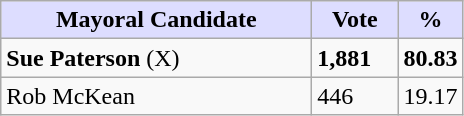<table class="wikitable">
<tr>
<th style="background:#ddf; width:200px;">Mayoral Candidate</th>
<th style="background:#ddf; width:50px;">Vote</th>
<th style="background:#ddf; width:30px;">%</th>
</tr>
<tr>
<td><strong>Sue Paterson</strong> (X)</td>
<td><strong>1,881</strong></td>
<td><strong>80.83</strong></td>
</tr>
<tr>
<td>Rob McKean</td>
<td>446</td>
<td>19.17</td>
</tr>
</table>
